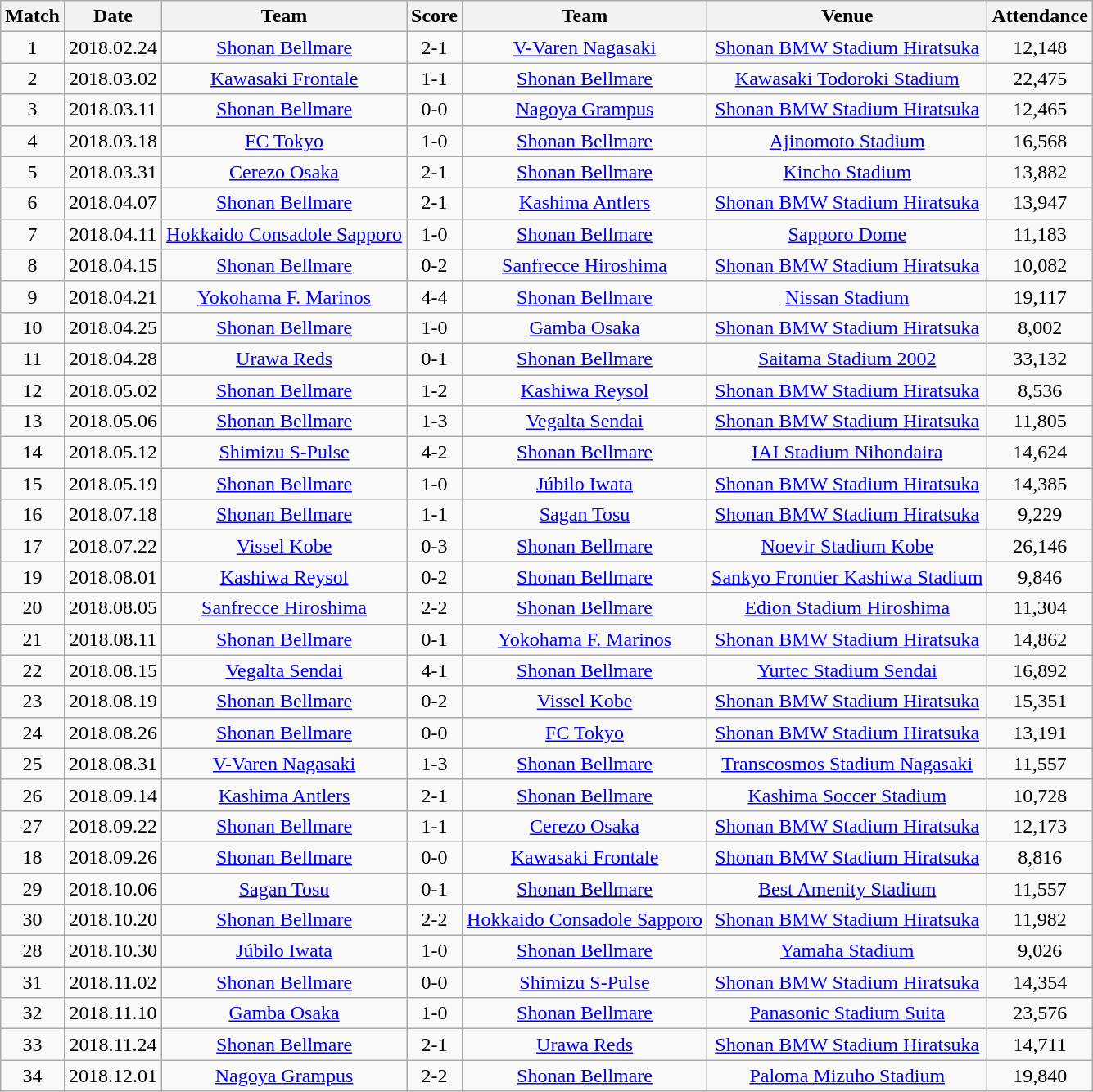<table class="wikitable" style="text-align:center;">
<tr>
<th>Match</th>
<th>Date</th>
<th>Team</th>
<th>Score</th>
<th>Team</th>
<th>Venue</th>
<th>Attendance</th>
</tr>
<tr>
<td>1</td>
<td>2018.02.24</td>
<td><a href='#'>Shonan Bellmare</a></td>
<td>2-1</td>
<td><a href='#'>V-Varen Nagasaki</a></td>
<td><a href='#'>Shonan BMW Stadium Hiratsuka</a></td>
<td>12,148</td>
</tr>
<tr>
<td>2</td>
<td>2018.03.02</td>
<td><a href='#'>Kawasaki Frontale</a></td>
<td>1-1</td>
<td><a href='#'>Shonan Bellmare</a></td>
<td><a href='#'>Kawasaki Todoroki Stadium</a></td>
<td>22,475</td>
</tr>
<tr>
<td>3</td>
<td>2018.03.11</td>
<td><a href='#'>Shonan Bellmare</a></td>
<td>0-0</td>
<td><a href='#'>Nagoya Grampus</a></td>
<td><a href='#'>Shonan BMW Stadium Hiratsuka</a></td>
<td>12,465</td>
</tr>
<tr>
<td>4</td>
<td>2018.03.18</td>
<td><a href='#'>FC Tokyo</a></td>
<td>1-0</td>
<td><a href='#'>Shonan Bellmare</a></td>
<td><a href='#'>Ajinomoto Stadium</a></td>
<td>16,568</td>
</tr>
<tr>
<td>5</td>
<td>2018.03.31</td>
<td><a href='#'>Cerezo Osaka</a></td>
<td>2-1</td>
<td><a href='#'>Shonan Bellmare</a></td>
<td><a href='#'>Kincho Stadium</a></td>
<td>13,882</td>
</tr>
<tr>
<td>6</td>
<td>2018.04.07</td>
<td><a href='#'>Shonan Bellmare</a></td>
<td>2-1</td>
<td><a href='#'>Kashima Antlers</a></td>
<td><a href='#'>Shonan BMW Stadium Hiratsuka</a></td>
<td>13,947</td>
</tr>
<tr>
<td>7</td>
<td>2018.04.11</td>
<td><a href='#'>Hokkaido Consadole Sapporo</a></td>
<td>1-0</td>
<td><a href='#'>Shonan Bellmare</a></td>
<td><a href='#'>Sapporo Dome</a></td>
<td>11,183</td>
</tr>
<tr>
<td>8</td>
<td>2018.04.15</td>
<td><a href='#'>Shonan Bellmare</a></td>
<td>0-2</td>
<td><a href='#'>Sanfrecce Hiroshima</a></td>
<td><a href='#'>Shonan BMW Stadium Hiratsuka</a></td>
<td>10,082</td>
</tr>
<tr>
<td>9</td>
<td>2018.04.21</td>
<td><a href='#'>Yokohama F. Marinos</a></td>
<td>4-4</td>
<td><a href='#'>Shonan Bellmare</a></td>
<td><a href='#'>Nissan Stadium</a></td>
<td>19,117</td>
</tr>
<tr>
<td>10</td>
<td>2018.04.25</td>
<td><a href='#'>Shonan Bellmare</a></td>
<td>1-0</td>
<td><a href='#'>Gamba Osaka</a></td>
<td><a href='#'>Shonan BMW Stadium Hiratsuka</a></td>
<td>8,002</td>
</tr>
<tr>
<td>11</td>
<td>2018.04.28</td>
<td><a href='#'>Urawa Reds</a></td>
<td>0-1</td>
<td><a href='#'>Shonan Bellmare</a></td>
<td><a href='#'>Saitama Stadium 2002</a></td>
<td>33,132</td>
</tr>
<tr>
<td>12</td>
<td>2018.05.02</td>
<td><a href='#'>Shonan Bellmare</a></td>
<td>1-2</td>
<td><a href='#'>Kashiwa Reysol</a></td>
<td><a href='#'>Shonan BMW Stadium Hiratsuka</a></td>
<td>8,536</td>
</tr>
<tr>
<td>13</td>
<td>2018.05.06</td>
<td><a href='#'>Shonan Bellmare</a></td>
<td>1-3</td>
<td><a href='#'>Vegalta Sendai</a></td>
<td><a href='#'>Shonan BMW Stadium Hiratsuka</a></td>
<td>11,805</td>
</tr>
<tr>
<td>14</td>
<td>2018.05.12</td>
<td><a href='#'>Shimizu S-Pulse</a></td>
<td>4-2</td>
<td><a href='#'>Shonan Bellmare</a></td>
<td><a href='#'>IAI Stadium Nihondaira</a></td>
<td>14,624</td>
</tr>
<tr>
<td>15</td>
<td>2018.05.19</td>
<td><a href='#'>Shonan Bellmare</a></td>
<td>1-0</td>
<td><a href='#'>Júbilo Iwata</a></td>
<td><a href='#'>Shonan BMW Stadium Hiratsuka</a></td>
<td>14,385</td>
</tr>
<tr>
<td>16</td>
<td>2018.07.18</td>
<td><a href='#'>Shonan Bellmare</a></td>
<td>1-1</td>
<td><a href='#'>Sagan Tosu</a></td>
<td><a href='#'>Shonan BMW Stadium Hiratsuka</a></td>
<td>9,229</td>
</tr>
<tr>
<td>17</td>
<td>2018.07.22</td>
<td><a href='#'>Vissel Kobe</a></td>
<td>0-3</td>
<td><a href='#'>Shonan Bellmare</a></td>
<td><a href='#'>Noevir Stadium Kobe</a></td>
<td>26,146</td>
</tr>
<tr>
<td>19</td>
<td>2018.08.01</td>
<td><a href='#'>Kashiwa Reysol</a></td>
<td>0-2</td>
<td><a href='#'>Shonan Bellmare</a></td>
<td><a href='#'>Sankyo Frontier Kashiwa Stadium</a></td>
<td>9,846</td>
</tr>
<tr>
<td>20</td>
<td>2018.08.05</td>
<td><a href='#'>Sanfrecce Hiroshima</a></td>
<td>2-2</td>
<td><a href='#'>Shonan Bellmare</a></td>
<td><a href='#'>Edion Stadium Hiroshima</a></td>
<td>11,304</td>
</tr>
<tr>
<td>21</td>
<td>2018.08.11</td>
<td><a href='#'>Shonan Bellmare</a></td>
<td>0-1</td>
<td><a href='#'>Yokohama F. Marinos</a></td>
<td><a href='#'>Shonan BMW Stadium Hiratsuka</a></td>
<td>14,862</td>
</tr>
<tr>
<td>22</td>
<td>2018.08.15</td>
<td><a href='#'>Vegalta Sendai</a></td>
<td>4-1</td>
<td><a href='#'>Shonan Bellmare</a></td>
<td><a href='#'>Yurtec Stadium Sendai</a></td>
<td>16,892</td>
</tr>
<tr>
<td>23</td>
<td>2018.08.19</td>
<td><a href='#'>Shonan Bellmare</a></td>
<td>0-2</td>
<td><a href='#'>Vissel Kobe</a></td>
<td><a href='#'>Shonan BMW Stadium Hiratsuka</a></td>
<td>15,351</td>
</tr>
<tr>
<td>24</td>
<td>2018.08.26</td>
<td><a href='#'>Shonan Bellmare</a></td>
<td>0-0</td>
<td><a href='#'>FC Tokyo</a></td>
<td><a href='#'>Shonan BMW Stadium Hiratsuka</a></td>
<td>13,191</td>
</tr>
<tr>
<td>25</td>
<td>2018.08.31</td>
<td><a href='#'>V-Varen Nagasaki</a></td>
<td>1-3</td>
<td><a href='#'>Shonan Bellmare</a></td>
<td><a href='#'>Transcosmos Stadium Nagasaki</a></td>
<td>11,557</td>
</tr>
<tr>
<td>26</td>
<td>2018.09.14</td>
<td><a href='#'>Kashima Antlers</a></td>
<td>2-1</td>
<td><a href='#'>Shonan Bellmare</a></td>
<td><a href='#'>Kashima Soccer Stadium</a></td>
<td>10,728</td>
</tr>
<tr>
<td>27</td>
<td>2018.09.22</td>
<td><a href='#'>Shonan Bellmare</a></td>
<td>1-1</td>
<td><a href='#'>Cerezo Osaka</a></td>
<td><a href='#'>Shonan BMW Stadium Hiratsuka</a></td>
<td>12,173</td>
</tr>
<tr>
<td>18</td>
<td>2018.09.26</td>
<td><a href='#'>Shonan Bellmare</a></td>
<td>0-0</td>
<td><a href='#'>Kawasaki Frontale</a></td>
<td><a href='#'>Shonan BMW Stadium Hiratsuka</a></td>
<td>8,816</td>
</tr>
<tr>
<td>29</td>
<td>2018.10.06</td>
<td><a href='#'>Sagan Tosu</a></td>
<td>0-1</td>
<td><a href='#'>Shonan Bellmare</a></td>
<td><a href='#'>Best Amenity Stadium</a></td>
<td>11,557</td>
</tr>
<tr>
<td>30</td>
<td>2018.10.20</td>
<td><a href='#'>Shonan Bellmare</a></td>
<td>2-2</td>
<td><a href='#'>Hokkaido Consadole Sapporo</a></td>
<td><a href='#'>Shonan BMW Stadium Hiratsuka</a></td>
<td>11,982</td>
</tr>
<tr>
<td>28</td>
<td>2018.10.30</td>
<td><a href='#'>Júbilo Iwata</a></td>
<td>1-0</td>
<td><a href='#'>Shonan Bellmare</a></td>
<td><a href='#'>Yamaha Stadium</a></td>
<td>9,026</td>
</tr>
<tr>
<td>31</td>
<td>2018.11.02</td>
<td><a href='#'>Shonan Bellmare</a></td>
<td>0-0</td>
<td><a href='#'>Shimizu S-Pulse</a></td>
<td><a href='#'>Shonan BMW Stadium Hiratsuka</a></td>
<td>14,354</td>
</tr>
<tr>
<td>32</td>
<td>2018.11.10</td>
<td><a href='#'>Gamba Osaka</a></td>
<td>1-0</td>
<td><a href='#'>Shonan Bellmare</a></td>
<td><a href='#'>Panasonic Stadium Suita</a></td>
<td>23,576</td>
</tr>
<tr>
<td>33</td>
<td>2018.11.24</td>
<td><a href='#'>Shonan Bellmare</a></td>
<td>2-1</td>
<td><a href='#'>Urawa Reds</a></td>
<td><a href='#'>Shonan BMW Stadium Hiratsuka</a></td>
<td>14,711</td>
</tr>
<tr>
<td>34</td>
<td>2018.12.01</td>
<td><a href='#'>Nagoya Grampus</a></td>
<td>2-2</td>
<td><a href='#'>Shonan Bellmare</a></td>
<td><a href='#'>Paloma Mizuho Stadium</a></td>
<td>19,840</td>
</tr>
</table>
